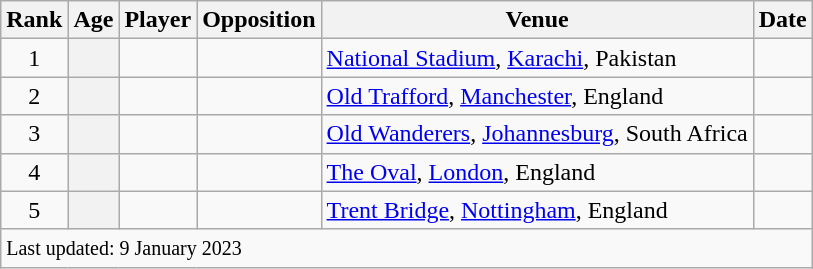<table class="wikitable plainrowheaders sortable">
<tr>
<th scope=col>Rank</th>
<th scope=col>Age</th>
<th scope=col>Player</th>
<th scope=col>Opposition</th>
<th scope=col>Venue</th>
<th scope=col>Date</th>
</tr>
<tr>
<td align=center>1</td>
<th scope=row style=text-align:center;></th>
<td></td>
<td></td>
<td><a href='#'>National Stadium</a>, <a href='#'>Karachi</a>, Pakistan</td>
<td><a href='#'></a></td>
</tr>
<tr>
<td align=center>2</td>
<th scope=row style=text-align:center;></th>
<td></td>
<td></td>
<td><a href='#'>Old Trafford</a>, <a href='#'>Manchester</a>, England</td>
<td><a href='#'></a></td>
</tr>
<tr>
<td align=center>3</td>
<th scope=row style=text-align:center;></th>
<td></td>
<td></td>
<td><a href='#'>Old Wanderers</a>, <a href='#'>Johannesburg</a>, South Africa</td>
<td><a href='#'></a></td>
</tr>
<tr>
<td align=center>4</td>
<th scope=row style=text-align:center;></th>
<td></td>
<td></td>
<td><a href='#'>The Oval</a>, <a href='#'>London</a>, England</td>
<td><a href='#'></a></td>
</tr>
<tr>
<td align=center>5</td>
<th scope=row style=text-align:center;></th>
<td></td>
<td></td>
<td><a href='#'>Trent Bridge</a>, <a href='#'>Nottingham</a>, England</td>
<td><a href='#'></a></td>
</tr>
<tr>
<td colspan=7><small>Last updated: 9 January 2023</small></td>
</tr>
</table>
